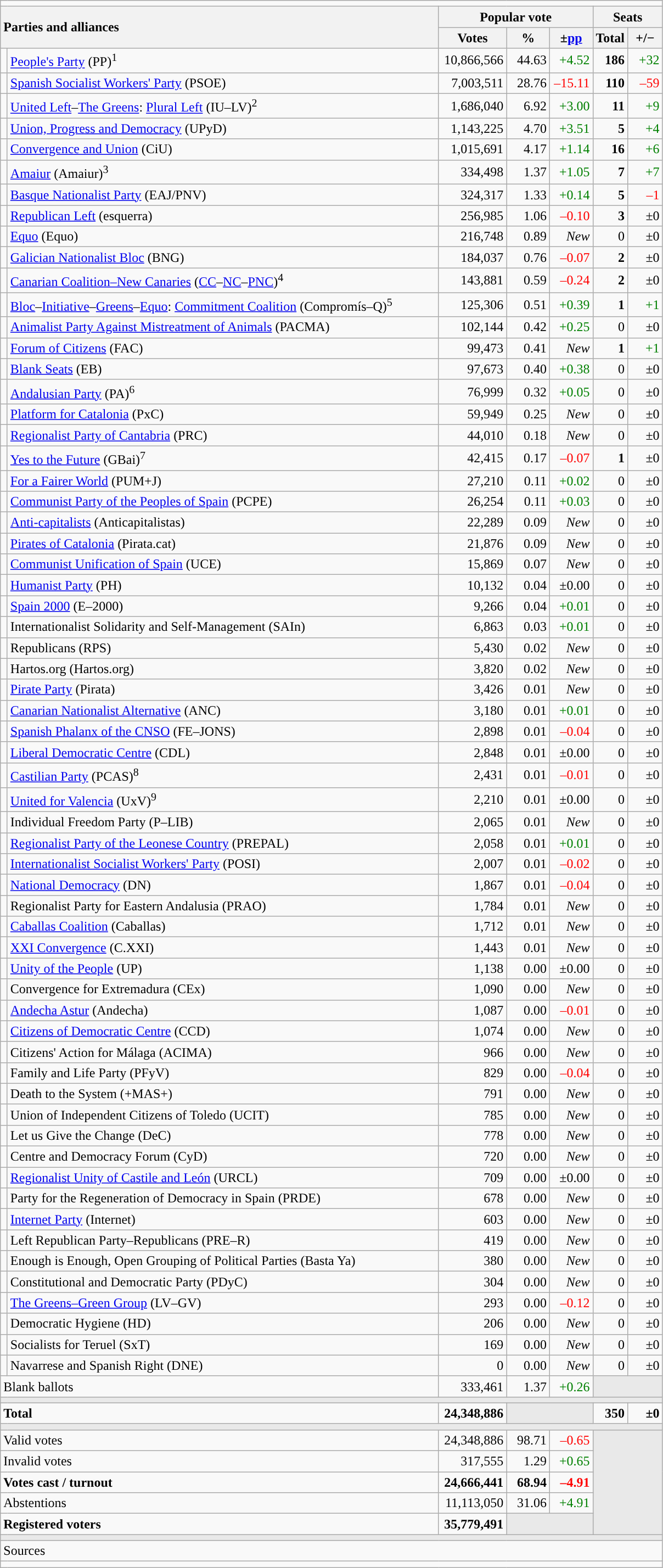<table class="wikitable" style="text-align:right;">
<tr>
<td colspan="7"></td>
</tr>
<tr>
<th style="text-align:left;" rowspan="2" colspan="2" width="525">Parties and alliances</th>
<th colspan="3">Popular vote</th>
<th colspan="2">Seats</th>
</tr>
<tr>
<th width="75">Votes</th>
<th width="45">%</th>
<th width="45">±<a href='#'>pp</a></th>
<th width="35">Total</th>
<th width="35">+/−</th>
</tr>
<tr>
<td width="1" style="color:inherit;background:"></td>
<td align="left"><a href='#'>People's Party</a> (PP)<sup>1</sup></td>
<td>10,866,566</td>
<td>44.63</td>
<td style="color:green;">+4.52</td>
<td><strong>186</strong></td>
<td style="color:green;">+32</td>
</tr>
<tr>
<td style="color:inherit;background:"></td>
<td align="left"><a href='#'>Spanish Socialist Workers' Party</a> (PSOE)</td>
<td>7,003,511</td>
<td>28.76</td>
<td style="color:red;">–15.11</td>
<td><strong>110</strong></td>
<td style="color:red;">–59</td>
</tr>
<tr>
<td style="color:inherit;background:"></td>
<td align="left"><a href='#'>United Left</a>–<a href='#'>The Greens</a>: <a href='#'>Plural Left</a> (IU–LV)<sup>2</sup></td>
<td>1,686,040</td>
<td>6.92</td>
<td style="color:green;">+3.00</td>
<td><strong>11</strong></td>
<td style="color:green;">+9</td>
</tr>
<tr>
<td style="color:inherit;background:"></td>
<td align="left"><a href='#'>Union, Progress and Democracy</a> (UPyD)</td>
<td>1,143,225</td>
<td>4.70</td>
<td style="color:green;">+3.51</td>
<td><strong>5</strong></td>
<td style="color:green;">+4</td>
</tr>
<tr>
<td style="color:inherit;background:"></td>
<td align="left"><a href='#'>Convergence and Union</a> (CiU)</td>
<td>1,015,691</td>
<td>4.17</td>
<td style="color:green;">+1.14</td>
<td><strong>16</strong></td>
<td style="color:green;">+6</td>
</tr>
<tr>
<td style="color:inherit;background:"></td>
<td align="left"><a href='#'>Amaiur</a> (Amaiur)<sup>3</sup></td>
<td>334,498</td>
<td>1.37</td>
<td style="color:green;">+1.05</td>
<td><strong>7</strong></td>
<td style="color:green;">+7</td>
</tr>
<tr>
<td style="color:inherit;background:"></td>
<td align="left"><a href='#'>Basque Nationalist Party</a> (EAJ/PNV)</td>
<td>324,317</td>
<td>1.33</td>
<td style="color:green;">+0.14</td>
<td><strong>5</strong></td>
<td style="color:red;">–1</td>
</tr>
<tr>
<td style="color:inherit;background:"></td>
<td align="left"><a href='#'>Republican Left</a> (esquerra)</td>
<td>256,985</td>
<td>1.06</td>
<td style="color:red;">–0.10</td>
<td><strong>3</strong></td>
<td>±0</td>
</tr>
<tr>
<td style="color:inherit;background:"></td>
<td align="left"><a href='#'>Equo</a> (Equo)</td>
<td>216,748</td>
<td>0.89</td>
<td><em>New</em></td>
<td>0</td>
<td>±0</td>
</tr>
<tr>
<td style="color:inherit;background:"></td>
<td align="left"><a href='#'>Galician Nationalist Bloc</a> (BNG)</td>
<td>184,037</td>
<td>0.76</td>
<td style="color:red;">–0.07</td>
<td><strong>2</strong></td>
<td>±0</td>
</tr>
<tr>
<td style="color:inherit;background:"></td>
<td align="left"><a href='#'>Canarian Coalition–New Canaries</a> (<a href='#'>CC</a>–<a href='#'>NC</a>–<a href='#'>PNC</a>)<sup>4</sup></td>
<td>143,881</td>
<td>0.59</td>
<td style="color:red;">–0.24</td>
<td><strong>2</strong></td>
<td>±0</td>
</tr>
<tr>
<td style="color:inherit;background:"></td>
<td align="left"><a href='#'>Bloc</a>–<a href='#'>Initiative</a>–<a href='#'>Greens</a>–<a href='#'>Equo</a>: <a href='#'>Commitment Coalition</a> (Compromís–Q)<sup>5</sup></td>
<td>125,306</td>
<td>0.51</td>
<td style="color:green;">+0.39</td>
<td><strong>1</strong></td>
<td style="color:green;">+1</td>
</tr>
<tr>
<td style="color:inherit;background:"></td>
<td align="left"><a href='#'>Animalist Party Against Mistreatment of Animals</a> (PACMA)</td>
<td>102,144</td>
<td>0.42</td>
<td style="color:green;">+0.25</td>
<td>0</td>
<td>±0</td>
</tr>
<tr>
<td style="color:inherit;background:"></td>
<td align="left"><a href='#'>Forum of Citizens</a> (FAC)</td>
<td>99,473</td>
<td>0.41</td>
<td><em>New</em></td>
<td><strong>1</strong></td>
<td style="color:green;">+1</td>
</tr>
<tr>
<td style="color:inherit;background:"></td>
<td align="left"><a href='#'>Blank Seats</a> (EB)</td>
<td>97,673</td>
<td>0.40</td>
<td style="color:green;">+0.38</td>
<td>0</td>
<td>±0</td>
</tr>
<tr>
<td style="color:inherit;background:"></td>
<td align="left"><a href='#'>Andalusian Party</a> (PA)<sup>6</sup></td>
<td>76,999</td>
<td>0.32</td>
<td style="color:green;">+0.05</td>
<td>0</td>
<td>±0</td>
</tr>
<tr>
<td style="color:inherit;background:"></td>
<td align="left"><a href='#'>Platform for Catalonia</a> (PxC)</td>
<td>59,949</td>
<td>0.25</td>
<td><em>New</em></td>
<td>0</td>
<td>±0</td>
</tr>
<tr>
<td style="color:inherit;background:"></td>
<td align="left"><a href='#'>Regionalist Party of Cantabria</a> (PRC)</td>
<td>44,010</td>
<td>0.18</td>
<td><em>New</em></td>
<td>0</td>
<td>±0</td>
</tr>
<tr>
<td style="color:inherit;background:"></td>
<td align="left"><a href='#'>Yes to the Future</a> (GBai)<sup>7</sup></td>
<td>42,415</td>
<td>0.17</td>
<td style="color:red;">–0.07</td>
<td><strong>1</strong></td>
<td>±0</td>
</tr>
<tr>
<td style="color:inherit;background:"></td>
<td align="left"><a href='#'>For a Fairer World</a> (PUM+J)</td>
<td>27,210</td>
<td>0.11</td>
<td style="color:green;">+0.02</td>
<td>0</td>
<td>±0</td>
</tr>
<tr>
<td style="color:inherit;background:"></td>
<td align="left"><a href='#'>Communist Party of the Peoples of Spain</a> (PCPE)</td>
<td>26,254</td>
<td>0.11</td>
<td style="color:green;">+0.03</td>
<td>0</td>
<td>±0</td>
</tr>
<tr>
<td style="color:inherit;background:"></td>
<td align="left"><a href='#'>Anti-capitalists</a> (Anticapitalistas)</td>
<td>22,289</td>
<td>0.09</td>
<td><em>New</em></td>
<td>0</td>
<td>±0</td>
</tr>
<tr>
<td style="color:inherit;background:"></td>
<td align="left"><a href='#'>Pirates of Catalonia</a> (Pirata.cat)</td>
<td>21,876</td>
<td>0.09</td>
<td><em>New</em></td>
<td>0</td>
<td>±0</td>
</tr>
<tr>
<td style="color:inherit;background:"></td>
<td align="left"><a href='#'>Communist Unification of Spain</a> (UCE)</td>
<td>15,869</td>
<td>0.07</td>
<td><em>New</em></td>
<td>0</td>
<td>±0</td>
</tr>
<tr>
<td style="color:inherit;background:"></td>
<td align="left"><a href='#'>Humanist Party</a> (PH)</td>
<td>10,132</td>
<td>0.04</td>
<td>±0.00</td>
<td>0</td>
<td>±0</td>
</tr>
<tr>
<td style="color:inherit;background:"></td>
<td align="left"><a href='#'>Spain 2000</a> (E–2000)</td>
<td>9,266</td>
<td>0.04</td>
<td style="color:green;">+0.01</td>
<td>0</td>
<td>±0</td>
</tr>
<tr>
<td style="color:inherit;background:"></td>
<td align="left">Internationalist Solidarity and Self-Management (SAIn)</td>
<td>6,863</td>
<td>0.03</td>
<td style="color:green;">+0.01</td>
<td>0</td>
<td>±0</td>
</tr>
<tr>
<td style="color:inherit;background:"></td>
<td align="left">Republicans (RPS)</td>
<td>5,430</td>
<td>0.02</td>
<td><em>New</em></td>
<td>0</td>
<td>±0</td>
</tr>
<tr>
<td style="color:inherit;background:"></td>
<td align="left">Hartos.org (Hartos.org)</td>
<td>3,820</td>
<td>0.02</td>
<td><em>New</em></td>
<td>0</td>
<td>±0</td>
</tr>
<tr>
<td style="color:inherit;background:"></td>
<td align="left"><a href='#'>Pirate Party</a> (Pirata)</td>
<td>3,426</td>
<td>0.01</td>
<td><em>New</em></td>
<td>0</td>
<td>±0</td>
</tr>
<tr>
<td style="color:inherit;background:"></td>
<td align="left"><a href='#'>Canarian Nationalist Alternative</a> (ANC)</td>
<td>3,180</td>
<td>0.01</td>
<td style="color:green;">+0.01</td>
<td>0</td>
<td>±0</td>
</tr>
<tr>
<td style="color:inherit;background:"></td>
<td align="left"><a href='#'>Spanish Phalanx of the CNSO</a> (FE–JONS)</td>
<td>2,898</td>
<td>0.01</td>
<td style="color:red;">–0.04</td>
<td>0</td>
<td>±0</td>
</tr>
<tr>
<td style="color:inherit;background:"></td>
<td align="left"><a href='#'>Liberal Democratic Centre</a> (CDL)</td>
<td>2,848</td>
<td>0.01</td>
<td>±0.00</td>
<td>0</td>
<td>±0</td>
</tr>
<tr>
<td style="color:inherit;background:"></td>
<td align="left"><a href='#'>Castilian Party</a> (PCAS)<sup>8</sup></td>
<td>2,431</td>
<td>0.01</td>
<td style="color:red;">–0.01</td>
<td>0</td>
<td>±0</td>
</tr>
<tr>
<td style="color:inherit;background:"></td>
<td align="left"><a href='#'>United for Valencia</a> (UxV)<sup>9</sup></td>
<td>2,210</td>
<td>0.01</td>
<td>±0.00</td>
<td>0</td>
<td>±0</td>
</tr>
<tr>
<td style="color:inherit;background:"></td>
<td align="left">Individual Freedom Party (P–LIB)</td>
<td>2,065</td>
<td>0.01</td>
<td><em>New</em></td>
<td>0</td>
<td>±0</td>
</tr>
<tr>
<td style="color:inherit;background:"></td>
<td align="left"><a href='#'>Regionalist Party of the Leonese Country</a> (PREPAL)</td>
<td>2,058</td>
<td>0.01</td>
<td style="color:green;">+0.01</td>
<td>0</td>
<td>±0</td>
</tr>
<tr>
<td style="color:inherit;background:"></td>
<td align="left"><a href='#'>Internationalist Socialist Workers' Party</a> (POSI)</td>
<td>2,007</td>
<td>0.01</td>
<td style="color:red;">–0.02</td>
<td>0</td>
<td>±0</td>
</tr>
<tr>
<td style="color:inherit;background:"></td>
<td align="left"><a href='#'>National Democracy</a> (DN)</td>
<td>1,867</td>
<td>0.01</td>
<td style="color:red;">–0.04</td>
<td>0</td>
<td>±0</td>
</tr>
<tr>
<td style="color:inherit;background:"></td>
<td align="left">Regionalist Party for Eastern Andalusia (PRAO)</td>
<td>1,784</td>
<td>0.01</td>
<td><em>New</em></td>
<td>0</td>
<td>±0</td>
</tr>
<tr>
<td style="color:inherit;background:"></td>
<td align="left"><a href='#'>Caballas Coalition</a> (Caballas)</td>
<td>1,712</td>
<td>0.01</td>
<td><em>New</em></td>
<td>0</td>
<td>±0</td>
</tr>
<tr>
<td style="color:inherit;background:"></td>
<td align="left"><a href='#'>XXI Convergence</a> (C.XXI)</td>
<td>1,443</td>
<td>0.01</td>
<td><em>New</em></td>
<td>0</td>
<td>±0</td>
</tr>
<tr>
<td style="color:inherit;background:"></td>
<td align="left"><a href='#'>Unity of the People</a> (UP)</td>
<td>1,138</td>
<td>0.00</td>
<td>±0.00</td>
<td>0</td>
<td>±0</td>
</tr>
<tr>
<td style="color:inherit;background:"></td>
<td align="left">Convergence for Extremadura (CEx)</td>
<td>1,090</td>
<td>0.00</td>
<td><em>New</em></td>
<td>0</td>
<td>±0</td>
</tr>
<tr>
<td style="color:inherit;background:"></td>
<td align="left"><a href='#'>Andecha Astur</a> (Andecha)</td>
<td>1,087</td>
<td>0.00</td>
<td style="color:red;">–0.01</td>
<td>0</td>
<td>±0</td>
</tr>
<tr>
<td style="color:inherit;background:"></td>
<td align="left"><a href='#'>Citizens of Democratic Centre</a> (CCD)</td>
<td>1,074</td>
<td>0.00</td>
<td><em>New</em></td>
<td>0</td>
<td>±0</td>
</tr>
<tr>
<td style="color:inherit;background:"></td>
<td align="left">Citizens' Action for Málaga (ACIMA)</td>
<td>966</td>
<td>0.00</td>
<td><em>New</em></td>
<td>0</td>
<td>±0</td>
</tr>
<tr>
<td style="color:inherit;background:"></td>
<td align="left">Family and Life Party (PFyV)</td>
<td>829</td>
<td>0.00</td>
<td style="color:red;">–0.04</td>
<td>0</td>
<td>±0</td>
</tr>
<tr>
<td style="color:inherit;background:"></td>
<td align="left">Death to the System (+MAS+)</td>
<td>791</td>
<td>0.00</td>
<td><em>New</em></td>
<td>0</td>
<td>±0</td>
</tr>
<tr>
<td style="color:inherit;background:"></td>
<td align="left">Union of Independent Citizens of Toledo (UCIT)</td>
<td>785</td>
<td>0.00</td>
<td><em>New</em></td>
<td>0</td>
<td>±0</td>
</tr>
<tr>
<td style="color:inherit;background:"></td>
<td align="left">Let us Give the Change (DeC)</td>
<td>778</td>
<td>0.00</td>
<td><em>New</em></td>
<td>0</td>
<td>±0</td>
</tr>
<tr>
<td style="color:inherit;background:"></td>
<td align="left">Centre and Democracy Forum (CyD)</td>
<td>720</td>
<td>0.00</td>
<td><em>New</em></td>
<td>0</td>
<td>±0</td>
</tr>
<tr>
<td style="color:inherit;background:"></td>
<td align="left"><a href='#'>Regionalist Unity of Castile and León</a> (URCL)</td>
<td>709</td>
<td>0.00</td>
<td>±0.00</td>
<td>0</td>
<td>±0</td>
</tr>
<tr>
<td style="color:inherit;background:"></td>
<td align="left">Party for the Regeneration of Democracy in Spain (PRDE)</td>
<td>678</td>
<td>0.00</td>
<td><em>New</em></td>
<td>0</td>
<td>±0</td>
</tr>
<tr>
<td style="color:inherit;background:"></td>
<td align="left"><a href='#'>Internet Party</a> (Internet)</td>
<td>603</td>
<td>0.00</td>
<td><em>New</em></td>
<td>0</td>
<td>±0</td>
</tr>
<tr>
<td style="color:inherit;background:"></td>
<td align="left">Left Republican Party–Republicans (PRE–R)</td>
<td>419</td>
<td>0.00</td>
<td><em>New</em></td>
<td>0</td>
<td>±0</td>
</tr>
<tr>
<td style="color:inherit;background:"></td>
<td align="left">Enough is Enough, Open Grouping of Political Parties (Basta Ya)</td>
<td>380</td>
<td>0.00</td>
<td><em>New</em></td>
<td>0</td>
<td>±0</td>
</tr>
<tr>
<td style="color:inherit;background:"></td>
<td align="left">Constitutional and Democratic Party (PDyC)</td>
<td>304</td>
<td>0.00</td>
<td><em>New</em></td>
<td>0</td>
<td>±0</td>
</tr>
<tr>
<td style="color:inherit;background:"></td>
<td align="left"><a href='#'>The Greens–Green Group</a> (LV–GV)</td>
<td>293</td>
<td>0.00</td>
<td style="color:red;">–0.12</td>
<td>0</td>
<td>±0</td>
</tr>
<tr>
<td style="color:inherit;background:"></td>
<td align="left">Democratic Hygiene (HD)</td>
<td>206</td>
<td>0.00</td>
<td><em>New</em></td>
<td>0</td>
<td>±0</td>
</tr>
<tr>
<td style="color:inherit;background:"></td>
<td align="left">Socialists for Teruel (SxT)</td>
<td>169</td>
<td>0.00</td>
<td><em>New</em></td>
<td>0</td>
<td>±0</td>
</tr>
<tr>
<td style="color:inherit;background:"></td>
<td align="left">Navarrese and Spanish Right (DNE)</td>
<td>0</td>
<td>0.00</td>
<td><em>New</em></td>
<td>0</td>
<td>±0</td>
</tr>
<tr>
<td align="left" colspan="2">Blank ballots</td>
<td>333,461</td>
<td>1.37</td>
<td style="color:green;">+0.26</td>
<td bgcolor="#E9E9E9" colspan="2"></td>
</tr>
<tr>
<td colspan="7" bgcolor="#E9E9E9"></td>
</tr>
<tr style="font-weight:bold;">
<td align="left" colspan="2">Total</td>
<td>24,348,886</td>
<td bgcolor="#E9E9E9" colspan="2"></td>
<td>350</td>
<td>±0</td>
</tr>
<tr>
<td colspan="7" bgcolor="#E9E9E9"></td>
</tr>
<tr>
<td align="left" colspan="2">Valid votes</td>
<td>24,348,886</td>
<td>98.71</td>
<td style="color:red;">–0.65</td>
<td bgcolor="#E9E9E9" colspan="2" rowspan="5"></td>
</tr>
<tr>
<td align="left" colspan="2">Invalid votes</td>
<td>317,555</td>
<td>1.29</td>
<td style="color:green;">+0.65</td>
</tr>
<tr style="font-weight:bold;">
<td align="left" colspan="2">Votes cast / turnout</td>
<td>24,666,441</td>
<td>68.94</td>
<td style="color:red;">–4.91</td>
</tr>
<tr>
<td align="left" colspan="2">Abstentions</td>
<td>11,113,050</td>
<td>31.06</td>
<td style="color:green;">+4.91</td>
</tr>
<tr style="font-weight:bold;">
<td align="left" colspan="2">Registered voters</td>
<td>35,779,491</td>
<td bgcolor="#E9E9E9" colspan="2"></td>
</tr>
<tr>
<td colspan="7" bgcolor="#E9E9E9"></td>
</tr>
<tr>
<td align="left" colspan="7">Sources</td>
</tr>
<tr>
<td colspan="7" style="text-align:left; max-width:790px;"></td>
</tr>
</table>
